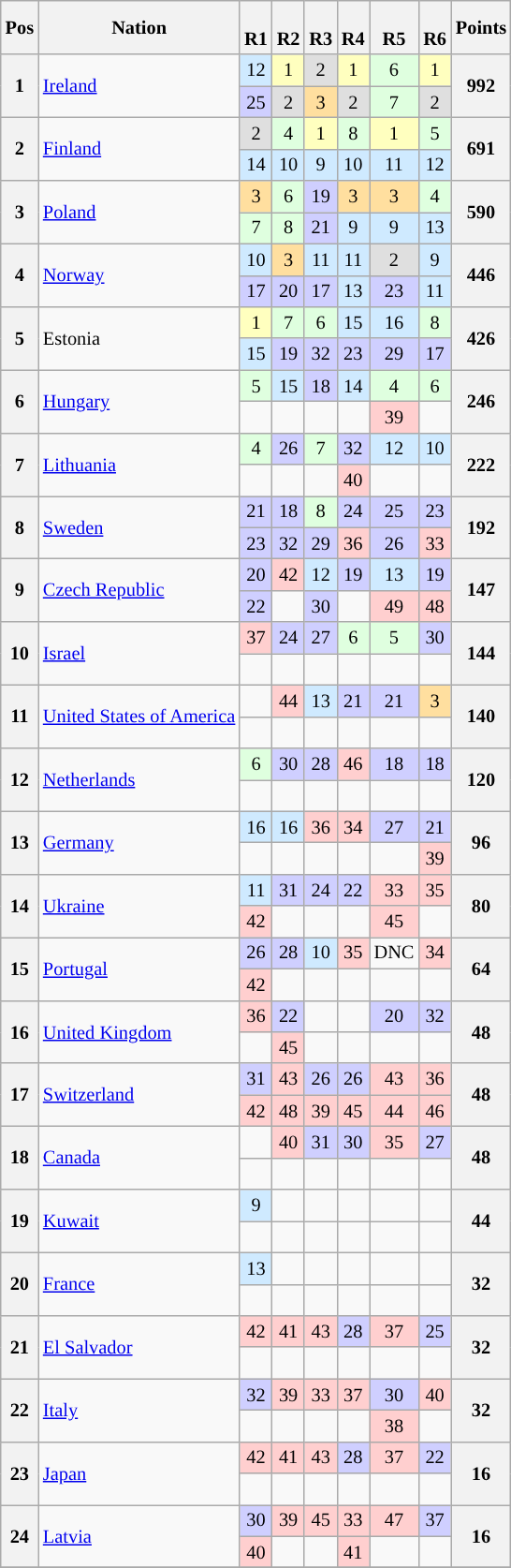<table class="wikitable" style="font-size:85%;text-align:center">
<tr>
<th>Pos</th>
<th>Nation</th>
<th><br>R1</th>
<th><br>R2</th>
<th><br>R3</th>
<th><br>R4</th>
<th><br>R5</th>
<th><br>R6</th>
<th>Points</th>
</tr>
<tr>
<th rowspan="2">1</th>
<td rowspan="2" align="left"> <a href='#'>Ireland</a></td>
<td style="background:#cfeaff">12</td>
<td style="background:#ffffbf;">1</td>
<td style="background:#dfdfdf;">2</td>
<td style="background:#ffffbf;">1</td>
<td style="background:#dfffdf">6</td>
<td style="background:#ffffbf;">1</td>
<th rowspan="2">992</th>
</tr>
<tr>
<td style="background:#cfcfff">25</td>
<td style="background:#dfdfdf;">2</td>
<td style="background:#ffdf9f;">3</td>
<td style="background:#dfdfdf;">2</td>
<td style="background:#dfffdf">7</td>
<td style="background:#dfdfdf;">2</td>
</tr>
<tr>
<th rowspan="2">2</th>
<td rowspan="2" align="left"> <a href='#'>Finland</a></td>
<td style="background:#dfdfdf;">2</td>
<td style="background:#dfffdf">4</td>
<td style="background:#ffffbf;">1</td>
<td style="background:#dfffdf">8</td>
<td style="background:#ffffbf;">1</td>
<td style="background:#dfffdf">5</td>
<th rowspan="2">691</th>
</tr>
<tr>
<td style="background:#cfeaff">14</td>
<td style="background:#cfeaff">10</td>
<td style="background:#cfeaff">9</td>
<td style="background:#cfeaff">10</td>
<td style="background:#cfeaff">11</td>
<td style="background:#cfeaff">12</td>
</tr>
<tr>
<th rowspan="2">3</th>
<td rowspan="2" align="left"> <a href='#'>Poland</a></td>
<td style="background:#ffdf9f;">3</td>
<td style="background:#dfffdf">6</td>
<td style="background:#cfcfff">19</td>
<td style="background:#ffdf9f;">3</td>
<td style="background:#ffdf9f;">3</td>
<td style="background:#dfffdf">4</td>
<th rowspan="2">590</th>
</tr>
<tr>
<td style="background:#dfffdf">7</td>
<td style="background:#dfffdf">8</td>
<td style="background:#cfcfff">21</td>
<td style="background:#cfeaff">9</td>
<td style="background:#cfeaff">9</td>
<td style="background:#cfeaff">13</td>
</tr>
<tr>
<th rowspan="2">4</th>
<td rowspan="2" align="left"> <a href='#'>Norway</a></td>
<td style="background:#cfeaff">10</td>
<td style="background:#ffdf9f;">3</td>
<td style="background:#cfeaff">11</td>
<td style="background:#cfeaff">11</td>
<td style="background:#dfdfdf;">2</td>
<td style="background:#cfeaff">9</td>
<th rowspan="2">446</th>
</tr>
<tr>
<td style="background:#cfcfff">17</td>
<td style="background:#cfcfff">20</td>
<td style="background:#cfcfff">17</td>
<td style="background:#cfeaff">13</td>
<td style="background:#cfcfff">23</td>
<td style="background:#cfeaff">11</td>
</tr>
<tr>
<th rowspan="2">5</th>
<td rowspan="2" align="left"> Estonia</td>
<td style="background:#ffffbf;">1</td>
<td style="background:#dfffdf">7</td>
<td style="background:#dfffdf">6</td>
<td style="background:#cfeaff">15</td>
<td style="background:#cfeaff">16</td>
<td style="background:#dfffdf">8</td>
<th rowspan="2">426</th>
</tr>
<tr>
<td style="background:#cfeaff">15</td>
<td style="background:#cfcfff">19</td>
<td style="background:#cfcfff">32</td>
<td style="background:#cfcfff">23</td>
<td style="background:#cfcfff">29</td>
<td style="background:#cfcfff">17</td>
</tr>
<tr>
<th rowspan="2">6</th>
<td rowspan="2" align="left"> <a href='#'>Hungary</a></td>
<td style="background:#dfffdf">5</td>
<td style="background:#cfeaff">15</td>
<td style="background:#cfcfff">18</td>
<td style="background:#cfeaff">14</td>
<td style="background:#dfffdf">4</td>
<td style="background:#dfffdf">6</td>
<th rowspan="2">246</th>
</tr>
<tr>
<td> </td>
<td> </td>
<td> </td>
<td> </td>
<td style="background:#ffcfcf;">39</td>
<td> </td>
</tr>
<tr>
<th rowspan="2">7</th>
<td rowspan="2" align="left"> <a href='#'>Lithuania</a></td>
<td style="background:#dfffdf">4</td>
<td style="background:#cfcfff">26</td>
<td style="background:#dfffdf">7</td>
<td style="background:#cfcfff">32</td>
<td style="background:#cfeaff">12</td>
<td style="background:#cfeaff">10</td>
<th rowspan="2">222</th>
</tr>
<tr>
<td> </td>
<td> </td>
<td> </td>
<td style="background:#ffcfcf;">40</td>
<td> </td>
<td> </td>
</tr>
<tr>
<th rowspan="2">8</th>
<td rowspan="2" align="left"> <a href='#'>Sweden</a></td>
<td style="background:#cfcfff">21</td>
<td style="background:#cfcfff">18</td>
<td style="background:#dfffdf">8</td>
<td style="background:#cfcfff">24</td>
<td style="background:#cfcfff">25</td>
<td style="background:#cfcfff">23</td>
<th rowspan="2">192</th>
</tr>
<tr>
<td style="background:#cfcfff">23</td>
<td style="background:#cfcfff">32</td>
<td style="background:#cfcfff">29</td>
<td style="background:#ffcfcf;">36</td>
<td style="background:#cfcfff">26</td>
<td style="background:#ffcfcf;">33</td>
</tr>
<tr>
<th rowspan="2">9</th>
<td rowspan="2" align="left"> <a href='#'>Czech Republic</a></td>
<td style="background:#cfcfff">20</td>
<td style="background:#ffcfcf;">42</td>
<td style="background:#cfeaff">12</td>
<td style="background:#cfcfff">19</td>
<td style="background:#cfeaff">13</td>
<td style="background:#cfcfff">19</td>
<th rowspan="2">147</th>
</tr>
<tr>
<td style="background:#cfcfff">22</td>
<td> </td>
<td style="background:#cfcfff">30</td>
<td> </td>
<td style="background:#ffcfcf;">49</td>
<td style="background:#ffcfcf;">48</td>
</tr>
<tr>
<th rowspan="2">10</th>
<td rowspan="2" align="left"> <a href='#'>Israel</a></td>
<td style="background:#ffcfcf;">37</td>
<td style="background:#cfcfff">24</td>
<td style="background:#cfcfff">27</td>
<td style="background:#dfffdf">6</td>
<td style="background:#dfffdf">5</td>
<td style="background:#cfcfff">30</td>
<th rowspan="2">144</th>
</tr>
<tr>
<td> </td>
<td> </td>
<td> </td>
<td> </td>
<td> </td>
<td> </td>
</tr>
<tr>
<th rowspan="2">11</th>
<td rowspan="2" align="left"> <a href='#'>United States of America</a></td>
<td> </td>
<td style="background:#ffcfcf;">44</td>
<td style="background:#cfeaff">13</td>
<td style="background:#cfcfff">21</td>
<td style="background:#cfcfff">21</td>
<td style="background:#ffdf9f;">3</td>
<th rowspan="2">140</th>
</tr>
<tr>
<td> </td>
<td> </td>
<td> </td>
<td> </td>
<td> </td>
<td> </td>
</tr>
<tr>
<th rowspan="2">12</th>
<td rowspan="2" align="left"> <a href='#'>Netherlands</a></td>
<td style="background:#dfffdf">6</td>
<td style="background:#cfcfff">30</td>
<td style="background:#cfcfff">28</td>
<td style="background:#ffcfcf;">46</td>
<td style="background:#cfcfff">18</td>
<td style="background:#cfcfff">18</td>
<th rowspan="2">120</th>
</tr>
<tr>
<td> </td>
<td> </td>
<td> </td>
<td> </td>
<td> </td>
<td> </td>
</tr>
<tr>
<th rowspan="2">13</th>
<td rowspan="2" align="left"> <a href='#'>Germany</a></td>
<td style="background:#cfeaff">16</td>
<td style="background:#cfeaff">16</td>
<td style="background:#ffcfcf;">36</td>
<td style="background:#ffcfcf;">34</td>
<td style="background:#cfcfff">27</td>
<td style="background:#cfcfff">21</td>
<th rowspan="2">96</th>
</tr>
<tr>
<td> </td>
<td> </td>
<td> </td>
<td> </td>
<td> </td>
<td style="background:#ffcfcf;">39</td>
</tr>
<tr>
<th rowspan="2">14</th>
<td rowspan="2" align="left"> <a href='#'>Ukraine</a></td>
<td style="background:#cfeaff">11</td>
<td style="background:#cfcfff">31</td>
<td style="background:#cfcfff">24</td>
<td style="background:#cfcfff">22</td>
<td style="background:#ffcfcf;">33</td>
<td style="background:#ffcfcf;">35</td>
<th rowspan="2">80</th>
</tr>
<tr>
<td style="background:#ffcfcf;">42</td>
<td> </td>
<td> </td>
<td> </td>
<td style="background:#ffcfcf;">45</td>
<td> </td>
</tr>
<tr>
<th rowspan="2">15</th>
<td rowspan="2" align="left"> <a href='#'>Portugal</a></td>
<td style="background:#cfcfff">26</td>
<td style="background:#cfcfff">28</td>
<td style="background:#cfeaff">10</td>
<td style="background:#ffcfcf;">35</td>
<td>DNC</td>
<td style="background:#ffcfcf;">34</td>
<th rowspan="2">64</th>
</tr>
<tr>
<td style="background:#ffcfcf;">42</td>
<td> </td>
<td> </td>
<td> </td>
<td> </td>
<td> </td>
</tr>
<tr>
<th rowspan="2">16</th>
<td rowspan="2" align="left"> <a href='#'>United Kingdom</a></td>
<td style="background:#ffcfcf;">36</td>
<td style="background:#cfcfff">22</td>
<td> </td>
<td> </td>
<td style="background:#cfcfff">20</td>
<td style="background:#cfcfff">32</td>
<th rowspan="2">48</th>
</tr>
<tr>
<td> </td>
<td style="background:#ffcfcf;">45</td>
<td> </td>
<td> </td>
<td> </td>
<td> </td>
</tr>
<tr>
<th rowspan="2">17</th>
<td rowspan="2" align="left"> <a href='#'>Switzerland</a></td>
<td style="background:#cfcfff">31</td>
<td style="background:#ffcfcf;">43</td>
<td style="background:#cfcfff">26</td>
<td style="background:#cfcfff">26</td>
<td style="background:#ffcfcf;">43</td>
<td style="background:#ffcfcf;">36</td>
<th rowspan="2">48</th>
</tr>
<tr>
<td style="background:#ffcfcf;">42</td>
<td style="background:#ffcfcf;">48</td>
<td style="background:#ffcfcf;">39</td>
<td style="background:#ffcfcf;">45</td>
<td style="background:#ffcfcf;">44</td>
<td style="background:#ffcfcf;">46</td>
</tr>
<tr>
<th rowspan="2">18</th>
<td rowspan="2" align="left"> <a href='#'>Canada</a></td>
<td> </td>
<td style="background:#ffcfcf;">40</td>
<td style="background:#cfcfff">31</td>
<td style="background:#cfcfff">30</td>
<td style="background:#ffcfcf;">35</td>
<td style="background:#cfcfff">27</td>
<th rowspan="2">48</th>
</tr>
<tr>
<td> </td>
<td> </td>
<td> </td>
<td> </td>
<td> </td>
<td> </td>
</tr>
<tr>
<th rowspan="2">19</th>
<td rowspan="2" align="left"> <a href='#'>Kuwait</a></td>
<td style="background:#cfeaff">9</td>
<td> </td>
<td> </td>
<td> </td>
<td> </td>
<td> </td>
<th rowspan="2">44</th>
</tr>
<tr>
<td> </td>
<td> </td>
<td> </td>
<td> </td>
<td> </td>
<td> </td>
</tr>
<tr>
<th rowspan="2">20</th>
<td rowspan="2" align="left"> <a href='#'>France</a></td>
<td style="background:#cfeaff">13</td>
<td> </td>
<td> </td>
<td> </td>
<td> </td>
<td> </td>
<th rowspan="2">32</th>
</tr>
<tr>
<td> </td>
<td> </td>
<td> </td>
<td> </td>
<td> </td>
<td> </td>
</tr>
<tr>
<th rowspan="2">21</th>
<td rowspan="2" align="left"> <a href='#'>El Salvador</a></td>
<td style="background:#ffcfcf;">42</td>
<td style="background:#ffcfcf;">41</td>
<td style="background:#ffcfcf;">43</td>
<td style="background:#cfcfff">28</td>
<td style="background:#ffcfcf;">37</td>
<td style="background:#cfcfff">25</td>
<th rowspan="2">32</th>
</tr>
<tr>
<td> </td>
<td> </td>
<td> </td>
<td> </td>
<td> </td>
<td> </td>
</tr>
<tr>
<th rowspan="2">22</th>
<td rowspan="2" align="left"> <a href='#'>Italy</a></td>
<td style="background:#cfcfff">32</td>
<td style="background:#ffcfcf;">39</td>
<td style="background:#ffcfcf;">33</td>
<td style="background:#ffcfcf;">37</td>
<td style="background:#cfcfff">30</td>
<td style="background:#ffcfcf;">40</td>
<th rowspan="2">32</th>
</tr>
<tr>
<td> </td>
<td> </td>
<td> </td>
<td> </td>
<td style="background:#ffcfcf;">38</td>
<td> </td>
</tr>
<tr>
<th rowspan="2">23</th>
<td rowspan="2" align="left"> <a href='#'>Japan</a></td>
<td style="background:#ffcfcf;">42</td>
<td style="background:#ffcfcf;">41</td>
<td style="background:#ffcfcf;">43</td>
<td style="background:#cfcfff">28</td>
<td style="background:#ffcfcf;">37</td>
<td style="background:#cfcfff">22</td>
<th rowspan="2">16</th>
</tr>
<tr>
<td> </td>
<td> </td>
<td> </td>
<td> </td>
<td> </td>
<td> </td>
</tr>
<tr>
<th rowspan="2">24</th>
<td rowspan="2" align="left"> <a href='#'>Latvia</a></td>
<td style="background:#cfcfff">30</td>
<td style="background:#ffcfcf;">39</td>
<td style="background:#ffcfcf;">45</td>
<td style="background:#ffcfcf;">33</td>
<td style="background:#ffcfcf;">47</td>
<td style="background:#cfcfff">37</td>
<th rowspan="2">16</th>
</tr>
<tr>
<td style="background:#ffcfcf;">40</td>
<td> </td>
<td> </td>
<td style="background:#ffcfcf;">41</td>
<td> </td>
<td> </td>
</tr>
<tr>
</tr>
</table>
